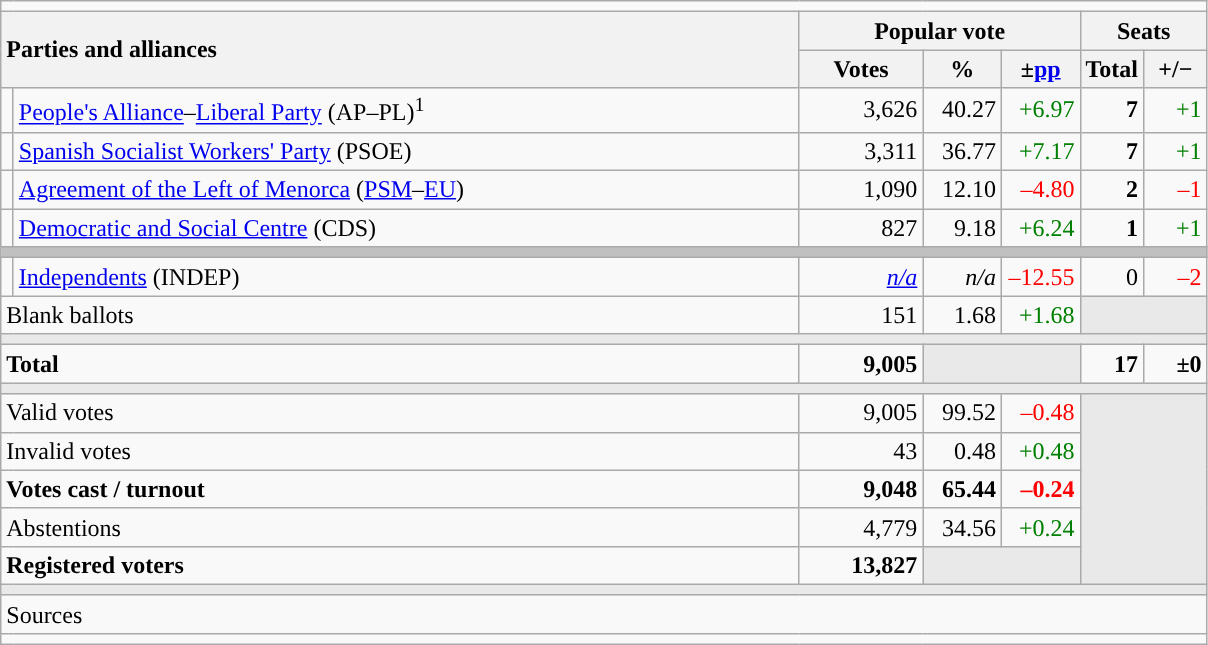<table class="wikitable" style="text-align:right;">
<tr>
<td colspan="7"></td>
</tr>
<tr>
<th style="text-align:left;" rowspan="2" colspan="2" width="525">Parties and alliances</th>
<th colspan="3">Popular vote</th>
<th colspan="2">Seats</th>
</tr>
<tr>
<th width="75">Votes</th>
<th width="45">%</th>
<th width="45">±<a href='#'>pp</a></th>
<th width="35">Total</th>
<th width="35">+/−</th>
</tr>
<tr>
<td width="1" style="color:inherit;background:"></td>
<td align="left"><a href='#'>People's Alliance</a>–<a href='#'>Liberal Party</a> (AP–PL)<sup>1</sup></td>
<td>3,626</td>
<td>40.27</td>
<td style="color:green;">+6.97</td>
<td><strong>7</strong></td>
<td style="color:green;">+1</td>
</tr>
<tr>
<td style="color:inherit;background:"></td>
<td align="left"><a href='#'>Spanish Socialist Workers' Party</a> (PSOE)</td>
<td>3,311</td>
<td>36.77</td>
<td style="color:green;">+7.17</td>
<td><strong>7</strong></td>
<td style="color:green;">+1</td>
</tr>
<tr>
<td style="color:inherit;background:"></td>
<td align="left"><a href='#'>Agreement of the Left of Menorca</a> (<a href='#'>PSM</a>–<a href='#'>EU</a>)</td>
<td>1,090</td>
<td>12.10</td>
<td style="color:red;">–4.80</td>
<td><strong>2</strong></td>
<td style="color:red;">–1</td>
</tr>
<tr>
<td style="color:inherit;background:"></td>
<td align="left"><a href='#'>Democratic and Social Centre</a> (CDS)</td>
<td>827</td>
<td>9.18</td>
<td style="color:green;">+6.24</td>
<td><strong>1</strong></td>
<td style="color:green;">+1</td>
</tr>
<tr>
<td colspan="7" bgcolor="#C0C0C0"></td>
</tr>
<tr>
<td style="color:inherit;background:"></td>
<td align="left"><a href='#'>Independents</a> (INDEP)</td>
<td><em><a href='#'>n/a</a></em></td>
<td><em>n/a</em></td>
<td style="color:red;">–12.55</td>
<td>0</td>
<td style="color:red;">–2</td>
</tr>
<tr>
<td align="left" colspan="2">Blank ballots</td>
<td>151</td>
<td>1.68</td>
<td style="color:green;">+1.68</td>
<td bgcolor="#E9E9E9" colspan="2"></td>
</tr>
<tr>
<td colspan="7" bgcolor="#E9E9E9"></td>
</tr>
<tr style="font-weight:bold;">
<td align="left" colspan="2">Total</td>
<td>9,005</td>
<td bgcolor="#E9E9E9" colspan="2"></td>
<td>17</td>
<td>±0</td>
</tr>
<tr>
<td colspan="7" bgcolor="#E9E9E9"></td>
</tr>
<tr>
<td align="left" colspan="2">Valid votes</td>
<td>9,005</td>
<td>99.52</td>
<td style="color:red;">–0.48</td>
<td bgcolor="#E9E9E9" colspan="2" rowspan="5"></td>
</tr>
<tr>
<td align="left" colspan="2">Invalid votes</td>
<td>43</td>
<td>0.48</td>
<td style="color:green;">+0.48</td>
</tr>
<tr style="font-weight:bold;">
<td align="left" colspan="2">Votes cast / turnout</td>
<td>9,048</td>
<td>65.44</td>
<td style="color:red;">–0.24</td>
</tr>
<tr>
<td align="left" colspan="2">Abstentions</td>
<td>4,779</td>
<td>34.56</td>
<td style="color:green;">+0.24</td>
</tr>
<tr style="font-weight:bold;">
<td align="left" colspan="2">Registered voters</td>
<td>13,827</td>
<td bgcolor="#E9E9E9" colspan="2"></td>
</tr>
<tr>
<td colspan="7" bgcolor="#E9E9E9"></td>
</tr>
<tr>
<td align="left" colspan="7">Sources</td>
</tr>
<tr>
<td colspan="7" style="text-align:left; max-width:790px;"></td>
</tr>
</table>
